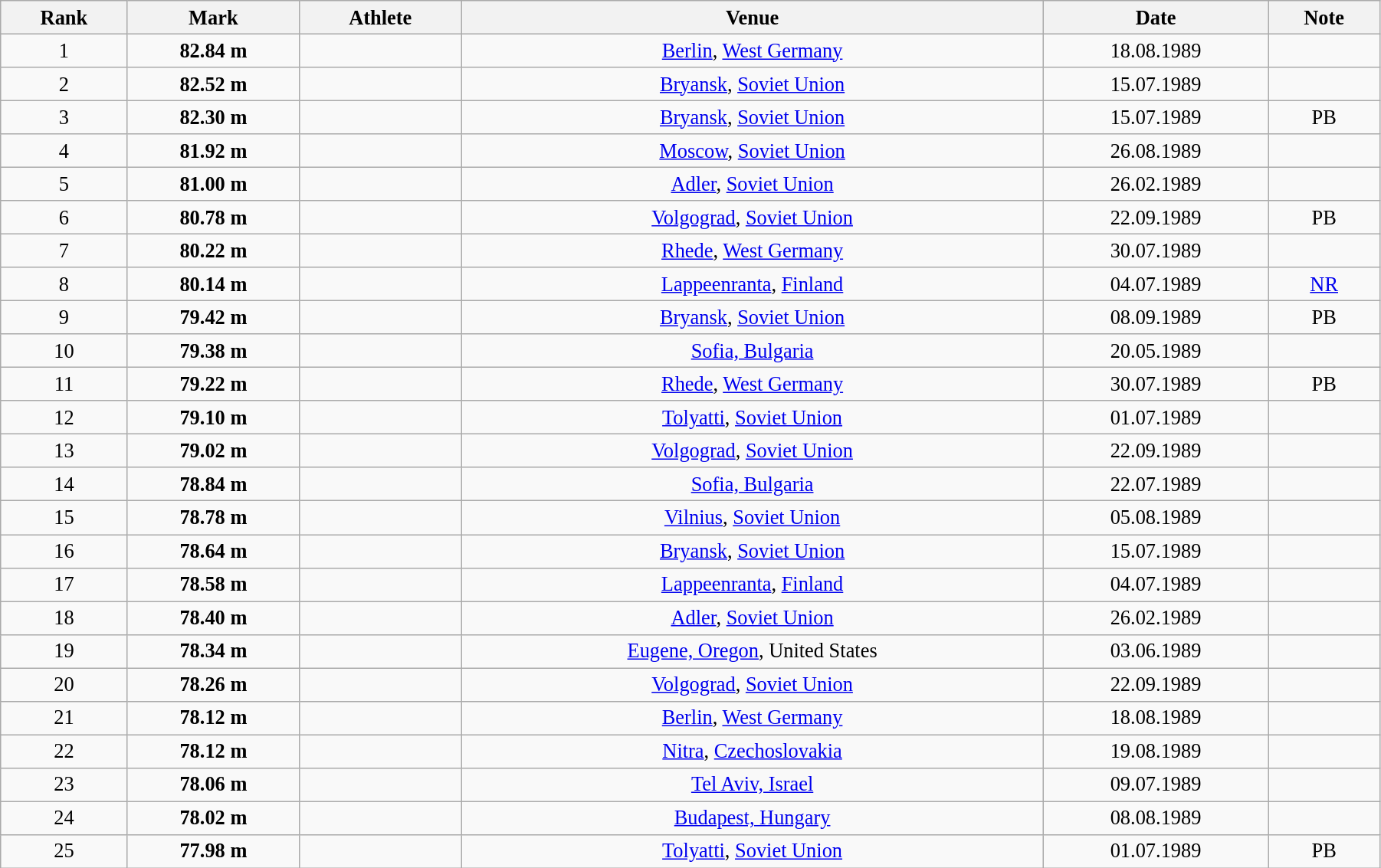<table class="wikitable" style=" text-align:center; font-size:110%;" width="95%">
<tr>
<th>Rank</th>
<th>Mark</th>
<th>Athlete</th>
<th>Venue</th>
<th>Date</th>
<th>Note</th>
</tr>
<tr>
<td>1</td>
<td><strong>82.84 m</strong></td>
<td align=left></td>
<td><a href='#'>Berlin</a>, <a href='#'>West Germany</a></td>
<td>18.08.1989</td>
<td></td>
</tr>
<tr>
<td>2</td>
<td><strong>82.52 m</strong></td>
<td align=left></td>
<td><a href='#'>Bryansk</a>, <a href='#'>Soviet Union</a></td>
<td>15.07.1989</td>
<td></td>
</tr>
<tr>
<td>3</td>
<td><strong>82.30 m</strong></td>
<td align=left></td>
<td><a href='#'>Bryansk</a>, <a href='#'>Soviet Union</a></td>
<td>15.07.1989</td>
<td>PB</td>
</tr>
<tr>
<td>4</td>
<td><strong>81.92 m</strong></td>
<td align=left></td>
<td><a href='#'>Moscow</a>, <a href='#'>Soviet Union</a></td>
<td>26.08.1989</td>
<td></td>
</tr>
<tr>
<td>5</td>
<td><strong>81.00 m</strong></td>
<td align=left></td>
<td><a href='#'>Adler</a>, <a href='#'>Soviet Union</a></td>
<td>26.02.1989</td>
<td></td>
</tr>
<tr>
<td>6</td>
<td><strong>80.78 m</strong></td>
<td align=left></td>
<td><a href='#'>Volgograd</a>, <a href='#'>Soviet Union</a></td>
<td>22.09.1989</td>
<td>PB</td>
</tr>
<tr>
<td>7</td>
<td><strong>80.22 m</strong></td>
<td align=left></td>
<td><a href='#'>Rhede</a>, <a href='#'>West Germany</a></td>
<td>30.07.1989</td>
<td></td>
</tr>
<tr>
<td>8</td>
<td><strong>80.14 m</strong></td>
<td align=left></td>
<td><a href='#'>Lappeenranta</a>, <a href='#'>Finland</a></td>
<td>04.07.1989</td>
<td><a href='#'>NR</a></td>
</tr>
<tr>
<td>9</td>
<td><strong>79.42 m</strong></td>
<td align=left></td>
<td><a href='#'>Bryansk</a>, <a href='#'>Soviet Union</a></td>
<td>08.09.1989</td>
<td>PB</td>
</tr>
<tr>
<td>10</td>
<td><strong>79.38 m</strong></td>
<td align=left></td>
<td><a href='#'>Sofia, Bulgaria</a></td>
<td>20.05.1989</td>
<td></td>
</tr>
<tr>
<td>11</td>
<td><strong>79.22 m</strong></td>
<td align=left></td>
<td><a href='#'>Rhede</a>, <a href='#'>West Germany</a></td>
<td>30.07.1989</td>
<td>PB</td>
</tr>
<tr>
<td>12</td>
<td><strong>79.10 m</strong></td>
<td align=left></td>
<td><a href='#'>Tolyatti</a>, <a href='#'>Soviet Union</a></td>
<td>01.07.1989</td>
<td></td>
</tr>
<tr>
<td>13</td>
<td><strong>79.02 m</strong></td>
<td align=left></td>
<td><a href='#'>Volgograd</a>, <a href='#'>Soviet Union</a></td>
<td>22.09.1989</td>
<td></td>
</tr>
<tr>
<td>14</td>
<td><strong>78.84 m</strong></td>
<td align=left></td>
<td><a href='#'>Sofia, Bulgaria</a></td>
<td>22.07.1989</td>
<td></td>
</tr>
<tr>
<td>15</td>
<td><strong>78.78 m</strong></td>
<td align=left></td>
<td><a href='#'>Vilnius</a>, <a href='#'>Soviet Union</a></td>
<td>05.08.1989</td>
<td></td>
</tr>
<tr>
<td>16</td>
<td><strong>78.64 m</strong></td>
<td align=left></td>
<td><a href='#'>Bryansk</a>, <a href='#'>Soviet Union</a></td>
<td>15.07.1989</td>
<td></td>
</tr>
<tr>
<td>17</td>
<td><strong>78.58 m</strong></td>
<td align=left></td>
<td><a href='#'>Lappeenranta</a>, <a href='#'>Finland</a></td>
<td>04.07.1989</td>
<td></td>
</tr>
<tr>
<td>18</td>
<td><strong>78.40 m</strong></td>
<td align=left></td>
<td><a href='#'>Adler</a>, <a href='#'>Soviet Union</a></td>
<td>26.02.1989</td>
</tr>
<tr>
<td>19</td>
<td><strong>78.34 m</strong></td>
<td align=left></td>
<td><a href='#'>Eugene, Oregon</a>, United States</td>
<td>03.06.1989</td>
<td></td>
</tr>
<tr>
<td>20</td>
<td><strong>78.26 m</strong></td>
<td align=left></td>
<td><a href='#'>Volgograd</a>, <a href='#'>Soviet Union</a></td>
<td>22.09.1989</td>
<td></td>
</tr>
<tr>
<td>21</td>
<td><strong>78.12 m</strong></td>
<td align=left></td>
<td><a href='#'>Berlin</a>, <a href='#'>West Germany</a></td>
<td>18.08.1989</td>
<td></td>
</tr>
<tr>
<td>22</td>
<td><strong>78.12 m</strong></td>
<td align=left></td>
<td><a href='#'>Nitra</a>, <a href='#'>Czechoslovakia</a></td>
<td>19.08.1989</td>
<td></td>
</tr>
<tr>
<td>23</td>
<td><strong>78.06 m</strong></td>
<td align=left></td>
<td><a href='#'>Tel Aviv, Israel</a></td>
<td>09.07.1989</td>
<td></td>
</tr>
<tr>
<td>24</td>
<td><strong>78.02 m</strong></td>
<td align=left></td>
<td><a href='#'>Budapest, Hungary</a></td>
<td>08.08.1989</td>
<td></td>
</tr>
<tr>
<td>25</td>
<td><strong>77.98 m</strong></td>
<td align=left></td>
<td><a href='#'>Tolyatti</a>, <a href='#'>Soviet Union</a></td>
<td>01.07.1989</td>
<td>PB</td>
</tr>
</table>
